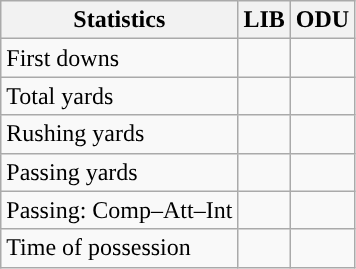<table class="wikitable" style="float: left;">
<tr>
<th>Statistics</th>
<th>LIB</th>
<th>ODU</th>
</tr>
<tr>
<td>First downs</td>
<td></td>
<td></td>
</tr>
<tr>
<td>Total yards</td>
<td></td>
<td></td>
</tr>
<tr>
<td>Rushing yards</td>
<td></td>
<td></td>
</tr>
<tr>
<td>Passing yards</td>
<td></td>
<td></td>
</tr>
<tr>
<td>Passing: Comp–Att–Int</td>
<td></td>
<td></td>
</tr>
<tr>
<td>Time of possession</td>
<td></td>
<td></td>
</tr>
</table>
